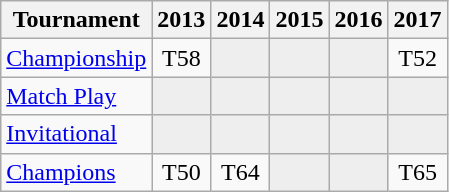<table class="wikitable" style="text-align:center;">
<tr>
<th>Tournament</th>
<th>2013</th>
<th>2014</th>
<th>2015</th>
<th>2016</th>
<th>2017</th>
</tr>
<tr>
<td align="left"><a href='#'>Championship</a></td>
<td>T58</td>
<td style="background:#eeeeee;"></td>
<td style="background:#eeeeee;"></td>
<td style="background:#eeeeee;"></td>
<td>T52</td>
</tr>
<tr>
<td align="left"><a href='#'>Match Play</a></td>
<td style="background:#eeeeee;"></td>
<td style="background:#eeeeee;"></td>
<td style="background:#eeeeee;"></td>
<td style="background:#eeeeee;"></td>
<td style="background:#eeeeee;"></td>
</tr>
<tr>
<td align="left"><a href='#'>Invitational</a></td>
<td style="background:#eeeeee;"></td>
<td style="background:#eeeeee;"></td>
<td style="background:#eeeeee;"></td>
<td style="background:#eeeeee;"></td>
<td style="background:#eeeeee;"></td>
</tr>
<tr>
<td align="left"><a href='#'>Champions</a></td>
<td>T50</td>
<td>T64</td>
<td style="background:#eeeeee;"></td>
<td style="background:#eeeeee;"></td>
<td>T65</td>
</tr>
</table>
